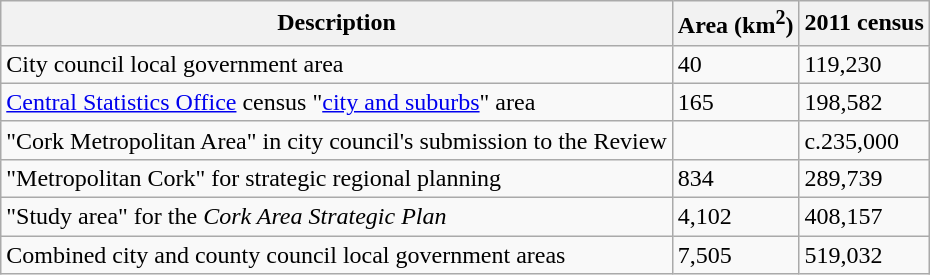<table class="wikitable">
<tr>
<th>Description</th>
<th>Area (km<sup>2</sup>)</th>
<th>2011 census</th>
</tr>
<tr>
<td>City council local government area</td>
<td>40</td>
<td>119,230</td>
</tr>
<tr>
<td><a href='#'>Central Statistics Office</a> census "<a href='#'>city and suburbs</a>" area</td>
<td>165</td>
<td>198,582</td>
</tr>
<tr>
<td>"Cork Metropolitan Area" in city council's submission to the Review</td>
<td></td>
<td>c.235,000</td>
</tr>
<tr>
<td>"Metropolitan Cork" for strategic regional planning</td>
<td>834</td>
<td>289,739</td>
</tr>
<tr>
<td>"Study area" for the <em>Cork Area Strategic Plan</em></td>
<td>4,102</td>
<td>408,157</td>
</tr>
<tr>
<td>Combined city and county council local government areas</td>
<td>7,505</td>
<td>519,032</td>
</tr>
</table>
